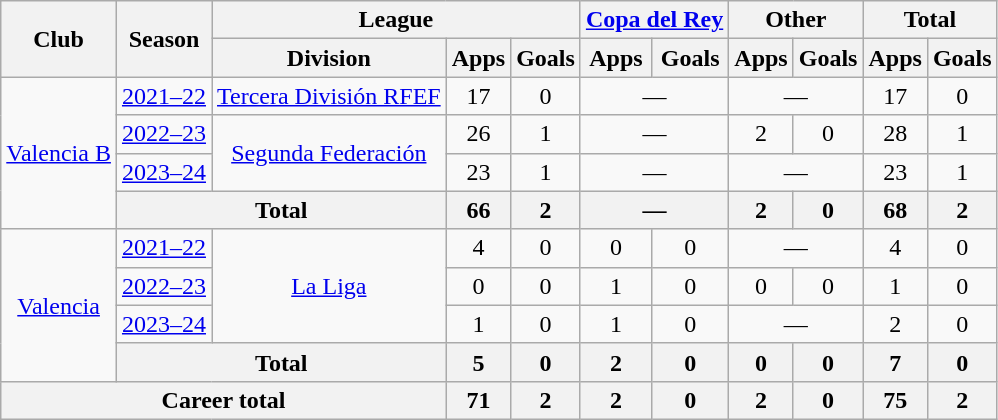<table class=wikitable style=text-align:center>
<tr>
<th rowspan="2">Club</th>
<th rowspan="2">Season</th>
<th colspan="3">League</th>
<th colspan="2"><a href='#'>Copa del Rey</a></th>
<th colspan="2">Other</th>
<th colspan="2">Total</th>
</tr>
<tr>
<th>Division</th>
<th>Apps</th>
<th>Goals</th>
<th>Apps</th>
<th>Goals</th>
<th>Apps</th>
<th>Goals</th>
<th>Apps</th>
<th>Goals</th>
</tr>
<tr>
<td rowspan="4"><a href='#'>Valencia B</a></td>
<td><a href='#'>2021–22</a></td>
<td><a href='#'>Tercera División RFEF</a></td>
<td>17</td>
<td>0</td>
<td colspan="2">—</td>
<td colspan="2">—</td>
<td>17</td>
<td>0</td>
</tr>
<tr>
<td><a href='#'>2022–23</a></td>
<td rowspan="2"><a href='#'>Segunda Federación</a></td>
<td>26</td>
<td>1</td>
<td colspan="2">—</td>
<td>2</td>
<td>0</td>
<td>28</td>
<td>1</td>
</tr>
<tr>
<td><a href='#'>2023–24</a></td>
<td>23</td>
<td>1</td>
<td colspan="2">—</td>
<td colspan="2">—</td>
<td>23</td>
<td>1</td>
</tr>
<tr>
<th colspan="2">Total</th>
<th>66</th>
<th>2</th>
<th colspan="2">—</th>
<th>2</th>
<th>0</th>
<th>68</th>
<th>2</th>
</tr>
<tr>
<td rowspan="4"><a href='#'>Valencia</a></td>
<td><a href='#'>2021–22</a></td>
<td rowspan="3"><a href='#'>La Liga</a></td>
<td>4</td>
<td>0</td>
<td>0</td>
<td>0</td>
<td colspan="2">—</td>
<td>4</td>
<td>0</td>
</tr>
<tr>
<td><a href='#'>2022–23</a></td>
<td>0</td>
<td>0</td>
<td>1</td>
<td>0</td>
<td>0</td>
<td>0</td>
<td>1</td>
<td>0</td>
</tr>
<tr>
<td><a href='#'>2023–24</a></td>
<td>1</td>
<td>0</td>
<td>1</td>
<td>0</td>
<td colspan="2">—</td>
<td>2</td>
<td>0</td>
</tr>
<tr>
<th colspan="2">Total</th>
<th>5</th>
<th>0</th>
<th>2</th>
<th>0</th>
<th>0</th>
<th>0</th>
<th>7</th>
<th>0</th>
</tr>
<tr>
<th colspan="3">Career total</th>
<th>71</th>
<th>2</th>
<th>2</th>
<th>0</th>
<th>2</th>
<th>0</th>
<th>75</th>
<th>2</th>
</tr>
</table>
